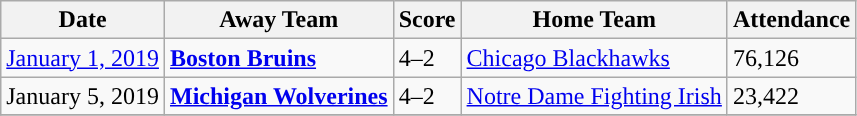<table class="wikitable">
<tr>
<th>Date</th>
<th>Away Team</th>
<th>Score</th>
<th>Home Team</th>
<th>Attendance</th>
</tr>
<tr>
<td><a href='#'>January 1, 2019</a></td>
<td><strong><a href='#'>Boston Bruins</a></strong></td>
<td>4–2</td>
<td><a href='#'>Chicago Blackhawks</a></td>
<td>76,126</td>
</tr>
<tr>
<td>January 5, 2019</td>
<td><strong><a href='#'>Michigan Wolverines</a></strong></td>
<td>4–2</td>
<td><a href='#'>Notre Dame Fighting Irish</a></td>
<td>23,422</td>
</tr>
<tr>
</tr>
</table>
